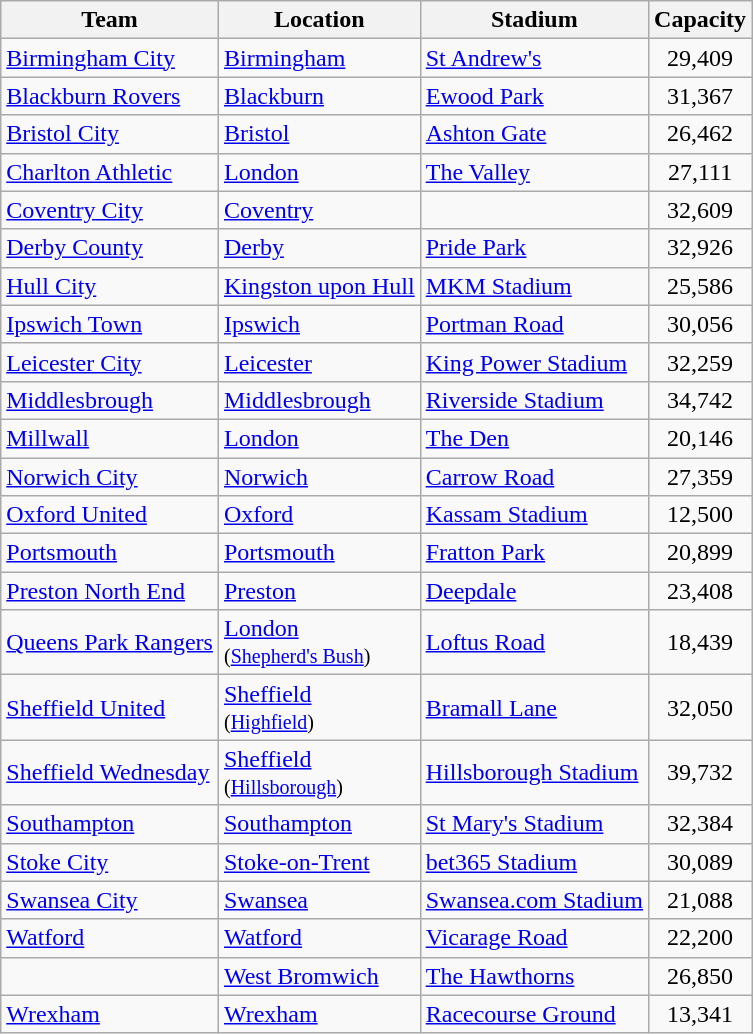<table class="wikitable sortable">
<tr>
<th>Team</th>
<th>Location</th>
<th>Stadium</th>
<th>Capacity</th>
</tr>
<tr>
<td><a href='#'>Birmingham City</a></td>
<td><a href='#'>Birmingham</a> </td>
<td><a href='#'>St Andrew's</a></td>
<td align="center">29,409</td>
</tr>
<tr>
<td><a href='#'>Blackburn Rovers</a></td>
<td><a href='#'>Blackburn</a></td>
<td><a href='#'>Ewood Park</a></td>
<td align="center">31,367</td>
</tr>
<tr>
<td><a href='#'>Bristol City</a></td>
<td><a href='#'>Bristol</a></td>
<td><a href='#'>Ashton Gate</a></td>
<td align="center">26,462</td>
</tr>
<tr>
<td><a href='#'>Charlton Athletic</a></td>
<td><a href='#'>London</a> </td>
<td><a href='#'>The Valley</a></td>
<td align="center">27,111</td>
</tr>
<tr>
<td><a href='#'>Coventry City</a></td>
<td><a href='#'>Coventry</a></td>
<td></td>
<td align="center">32,609</td>
</tr>
<tr>
<td><a href='#'>Derby County</a></td>
<td><a href='#'>Derby</a></td>
<td><a href='#'>Pride Park</a></td>
<td align="center">32,926</td>
</tr>
<tr>
<td><a href='#'>Hull City</a></td>
<td><a href='#'>Kingston upon Hull</a></td>
<td><a href='#'>MKM Stadium</a></td>
<td align="center">25,586</td>
</tr>
<tr>
<td><a href='#'>Ipswich Town</a></td>
<td><a href='#'>Ipswich</a></td>
<td><a href='#'>Portman Road</a></td>
<td align="center">30,056</td>
</tr>
<tr>
<td><a href='#'>Leicester City</a></td>
<td><a href='#'>Leicester</a></td>
<td><a href='#'>King Power Stadium</a></td>
<td align="center">32,259</td>
</tr>
<tr>
<td><a href='#'>Middlesbrough</a></td>
<td><a href='#'>Middlesbrough</a></td>
<td><a href='#'>Riverside Stadium</a></td>
<td align="center">34,742</td>
</tr>
<tr>
<td><a href='#'>Millwall</a></td>
<td><a href='#'>London</a> </td>
<td><a href='#'>The Den</a></td>
<td align="center">20,146</td>
</tr>
<tr>
<td><a href='#'>Norwich City</a></td>
<td><a href='#'>Norwich</a></td>
<td><a href='#'>Carrow Road</a></td>
<td align="center">27,359</td>
</tr>
<tr>
<td><a href='#'>Oxford United</a></td>
<td><a href='#'>Oxford</a></td>
<td><a href='#'>Kassam Stadium</a></td>
<td align="center">12,500</td>
</tr>
<tr>
<td><a href='#'>Portsmouth</a></td>
<td><a href='#'>Portsmouth</a></td>
<td><a href='#'>Fratton Park</a></td>
<td align="center">20,899</td>
</tr>
<tr>
<td><a href='#'>Preston North End</a></td>
<td><a href='#'>Preston</a></td>
<td><a href='#'>Deepdale</a></td>
<td align="center">23,408</td>
</tr>
<tr>
<td><a href='#'>Queens Park Rangers</a></td>
<td><a href='#'>London</a> <br><small>(<a href='#'>Shepherd's Bush</a>)</small></td>
<td><a href='#'>Loftus Road</a></td>
<td align="center">18,439</td>
</tr>
<tr>
<td><a href='#'>Sheffield United</a></td>
<td><a href='#'>Sheffield</a> <br><small>(<a href='#'>Highfield</a>)</small></td>
<td><a href='#'>Bramall Lane</a></td>
<td align="center">32,050</td>
</tr>
<tr>
<td><a href='#'>Sheffield Wednesday</a></td>
<td><a href='#'>Sheffield</a> <br><small>(<a href='#'>Hillsborough</a>)</small></td>
<td><a href='#'>Hillsborough Stadium</a></td>
<td align="center">39,732</td>
</tr>
<tr>
<td><a href='#'>Southampton</a></td>
<td><a href='#'>Southampton</a></td>
<td><a href='#'>St Mary's Stadium</a></td>
<td align="center">32,384</td>
</tr>
<tr>
<td><a href='#'>Stoke City</a></td>
<td><a href='#'>Stoke-on-Trent</a></td>
<td><a href='#'>bet365 Stadium</a></td>
<td align="center">30,089</td>
</tr>
<tr>
<td><a href='#'>Swansea City</a></td>
<td><a href='#'>Swansea</a></td>
<td><a href='#'>Swansea.com Stadium</a></td>
<td align="center">21,088</td>
</tr>
<tr>
<td><a href='#'>Watford</a></td>
<td><a href='#'>Watford</a></td>
<td><a href='#'>Vicarage Road</a></td>
<td align="center">22,200</td>
</tr>
<tr>
<td></td>
<td><a href='#'>West Bromwich</a></td>
<td><a href='#'>The Hawthorns</a></td>
<td align="center">26,850</td>
</tr>
<tr>
<td><a href='#'>Wrexham</a></td>
<td><a href='#'>Wrexham</a></td>
<td><a href='#'>Racecourse Ground</a></td>
<td align="center">13,341</td>
</tr>
</table>
